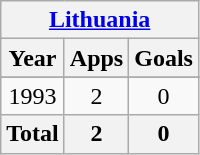<table class="wikitable" style="text-align:center">
<tr>
<th colspan=3><a href='#'>Lithuania</a></th>
</tr>
<tr>
<th>Year</th>
<th>Apps</th>
<th>Goals</th>
</tr>
<tr>
</tr>
<tr>
<td>1993</td>
<td>2</td>
<td>0</td>
</tr>
<tr>
<th>Total</th>
<th>2</th>
<th>0</th>
</tr>
</table>
